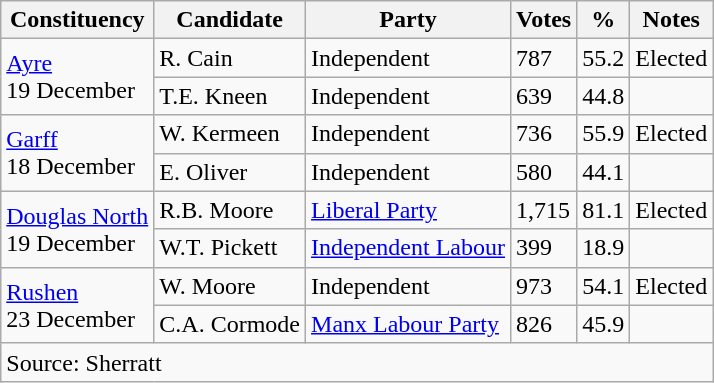<table class=wikitable>
<tr>
<th>Constituency</th>
<th>Candidate</th>
<th>Party</th>
<th>Votes</th>
<th>%</th>
<th>Notes</th>
</tr>
<tr>
<td rowspan=2><a href='#'>Ayre</a><br>19 December</td>
<td>R. Cain</td>
<td>Independent</td>
<td>787</td>
<td>55.2</td>
<td>Elected</td>
</tr>
<tr>
<td>T.E. Kneen</td>
<td>Independent</td>
<td>639</td>
<td>44.8</td>
<td></td>
</tr>
<tr>
<td rowspan=2><a href='#'>Garff</a><br>18 December</td>
<td>W. Kermeen</td>
<td>Independent</td>
<td>736</td>
<td>55.9</td>
<td>Elected</td>
</tr>
<tr>
<td>E. Oliver</td>
<td>Independent</td>
<td>580</td>
<td>44.1</td>
<td></td>
</tr>
<tr>
<td rowspan=2><a href='#'>Douglas North</a><br>19 December</td>
<td>R.B. Moore</td>
<td><a href='#'>Liberal Party</a></td>
<td>1,715</td>
<td>81.1</td>
<td>Elected</td>
</tr>
<tr>
<td>W.T. Pickett</td>
<td><a href='#'>Independent Labour</a></td>
<td>399</td>
<td>18.9</td>
<td></td>
</tr>
<tr>
<td rowspan=2><a href='#'>Rushen</a><br>23 December</td>
<td>W. Moore</td>
<td>Independent</td>
<td>973</td>
<td>54.1</td>
<td>Elected</td>
</tr>
<tr>
<td>C.A. Cormode</td>
<td><a href='#'>Manx Labour Party</a></td>
<td>826</td>
<td>45.9</td>
<td></td>
</tr>
<tr>
<td colspan=6>Source: Sherratt</td>
</tr>
</table>
